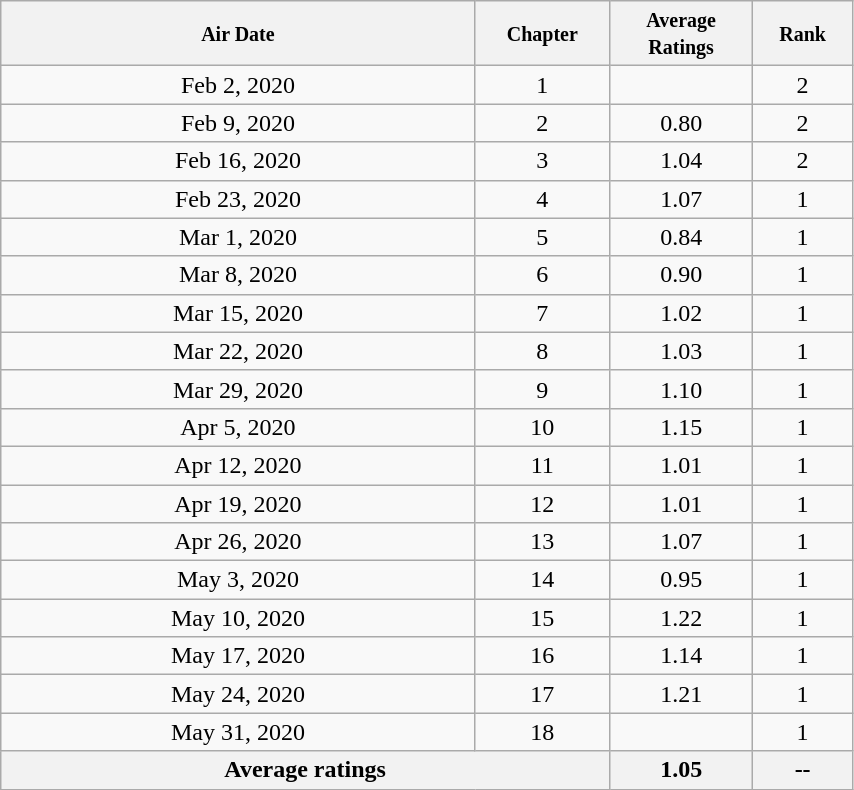<table class="wikitable" style="text-align:center;width:45%;">
<tr>
<th width="25%"><small>Air Date</small></th>
<th width="5%"><small>Chapter</small></th>
<th width="6%"><small>Average Ratings</small></th>
<th width="4%"><small>Rank</small></th>
</tr>
<tr>
<td>Feb 2, 2020</td>
<td>1</td>
<td><strong></strong></td>
<td>2</td>
</tr>
<tr>
<td>Feb 9, 2020</td>
<td>2</td>
<td>0.80</td>
<td>2</td>
</tr>
<tr>
<td>Feb 16, 2020</td>
<td>3</td>
<td>1.04</td>
<td>2</td>
</tr>
<tr>
<td>Feb 23, 2020</td>
<td>4</td>
<td>1.07</td>
<td>1</td>
</tr>
<tr>
<td>Mar 1, 2020</td>
<td>5</td>
<td>0.84</td>
<td>1</td>
</tr>
<tr>
<td>Mar 8, 2020</td>
<td>6</td>
<td>0.90</td>
<td>1</td>
</tr>
<tr>
<td>Mar 15, 2020</td>
<td>7</td>
<td>1.02</td>
<td>1</td>
</tr>
<tr>
<td>Mar 22, 2020</td>
<td>8</td>
<td>1.03</td>
<td>1</td>
</tr>
<tr>
<td>Mar 29, 2020</td>
<td>9</td>
<td>1.10</td>
<td>1</td>
</tr>
<tr>
<td>Apr 5, 2020</td>
<td>10</td>
<td>1.15</td>
<td>1</td>
</tr>
<tr>
<td>Apr 12, 2020</td>
<td>11</td>
<td>1.01</td>
<td>1</td>
</tr>
<tr>
<td>Apr 19, 2020</td>
<td>12</td>
<td>1.01</td>
<td>1</td>
</tr>
<tr>
<td>Apr 26, 2020</td>
<td>13</td>
<td>1.07</td>
<td>1</td>
</tr>
<tr>
<td>May 3, 2020</td>
<td>14</td>
<td>0.95</td>
<td>1</td>
</tr>
<tr>
<td>May 10, 2020</td>
<td>15</td>
<td>1.22</td>
<td>1</td>
</tr>
<tr>
<td>May 17, 2020</td>
<td>16</td>
<td>1.14</td>
<td>1</td>
</tr>
<tr>
<td>May 24, 2020</td>
<td>17</td>
<td>1.21</td>
<td>1</td>
</tr>
<tr>
<td>May 31, 2020</td>
<td>18</td>
<td><strong></strong></td>
<td>1</td>
</tr>
<tr>
<th colspan="2"><strong>Average ratings</strong></th>
<th>1.05</th>
<th>--</th>
</tr>
</table>
